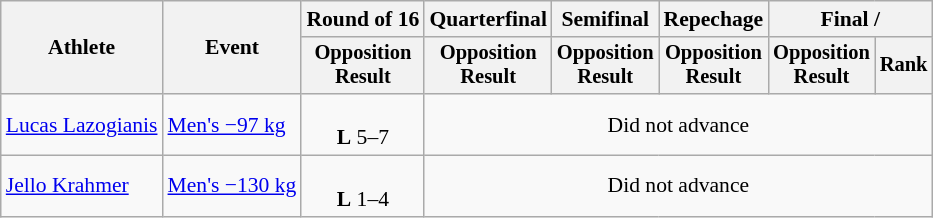<table class="wikitable" style="font-size:90%">
<tr>
<th rowspan=2>Athlete</th>
<th rowspan=2>Event</th>
<th>Round of 16</th>
<th>Quarterfinal</th>
<th>Semifinal</th>
<th>Repechage</th>
<th colspan=2>Final / </th>
</tr>
<tr style="font-size: 95%">
<th>Opposition<br>Result</th>
<th>Opposition<br>Result</th>
<th>Opposition<br>Result</th>
<th>Opposition<br>Result</th>
<th>Opposition<br>Result</th>
<th>Rank</th>
</tr>
<tr align=center>
<td align=left><a href='#'>Lucas Lazogianis</a></td>
<td align=left><a href='#'>Men's −97 kg</a></td>
<td><br><strong>L</strong> 5–7</td>
<td colspan=5>Did not advance</td>
</tr>
<tr align=center>
<td align=left><a href='#'>Jello Krahmer</a></td>
<td align=left><a href='#'>Men's −130 kg</a></td>
<td><br><strong>L</strong> 1–4</td>
<td colspan=5>Did not advance</td>
</tr>
</table>
